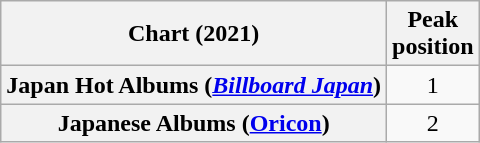<table class="wikitable sortable plainrowheaders" style="text-align:center">
<tr>
<th scope="col">Chart (2021)</th>
<th scope="col">Peak<br>position</th>
</tr>
<tr>
<th scope="row">Japan Hot Albums (<em><a href='#'>Billboard Japan</a></em>)</th>
<td>1</td>
</tr>
<tr>
<th scope="row">Japanese Albums (<a href='#'>Oricon</a>)</th>
<td>2</td>
</tr>
</table>
